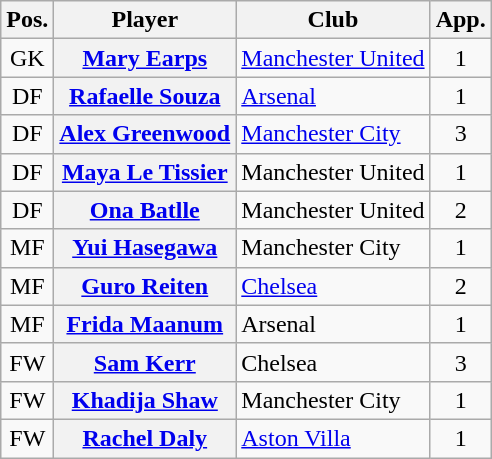<table class="wikitable plainrowheaders" style="text-align: left">
<tr>
<th scope="col">Pos.</th>
<th scope="col">Player</th>
<th scope="col">Club</th>
<th scope="col">App.</th>
</tr>
<tr>
<td style="text-align:center">GK</td>
<th scope="row"><a href='#'>Mary Earps</a></th>
<td><a href='#'>Manchester United</a></td>
<td style="text-align:center">1</td>
</tr>
<tr>
<td style="text-align:center">DF</td>
<th scope="row"><a href='#'>Rafaelle Souza</a></th>
<td><a href='#'>Arsenal</a></td>
<td style="text-align:center">1</td>
</tr>
<tr>
<td style="text-align:center">DF</td>
<th scope="row"><a href='#'>Alex Greenwood</a> </th>
<td><a href='#'>Manchester City</a></td>
<td style="text-align:center">3</td>
</tr>
<tr>
<td style="text-align:center">DF</td>
<th scope="row"><a href='#'>Maya Le Tissier</a></th>
<td>Manchester United</td>
<td style="text-align:center">1</td>
</tr>
<tr>
<td style="text-align:center">DF</td>
<th scope="row"><a href='#'>Ona Batlle</a> </th>
<td>Manchester United</td>
<td style="text-align:center">2</td>
</tr>
<tr>
<td style="text-align:center">MF</td>
<th scope="row"><a href='#'>Yui Hasegawa</a></th>
<td>Manchester City</td>
<td style="text-align:center">1</td>
</tr>
<tr>
<td style="text-align:center">MF</td>
<th scope="row"><a href='#'>Guro Reiten</a> </th>
<td><a href='#'>Chelsea</a></td>
<td style="text-align:center">2</td>
</tr>
<tr>
<td style="text-align:center">MF</td>
<th scope="row"><a href='#'>Frida Maanum</a></th>
<td>Arsenal</td>
<td style="text-align:center">1</td>
</tr>
<tr>
<td style="text-align:center">FW</td>
<th scope="row"><a href='#'>Sam Kerr</a> </th>
<td>Chelsea</td>
<td style="text-align:center">3</td>
</tr>
<tr>
<td style="text-align:center">FW</td>
<th scope="row"><a href='#'>Khadija Shaw</a></th>
<td>Manchester City</td>
<td style="text-align:center">1</td>
</tr>
<tr>
<td style="text-align:center">FW</td>
<th scope="row"><a href='#'>Rachel Daly</a></th>
<td><a href='#'>Aston Villa</a></td>
<td style="text-align:center">1</td>
</tr>
</table>
